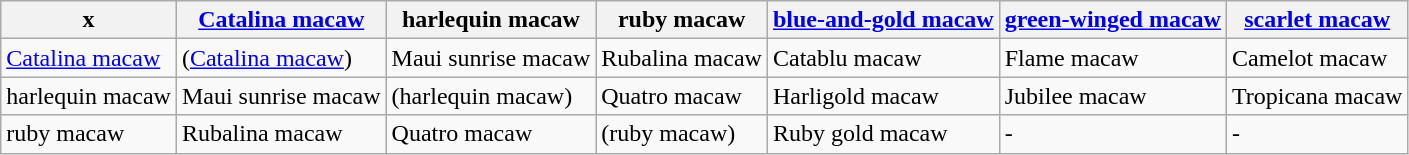<table class="wikitable">
<tr>
<th>x</th>
<th><a href='#'>Catalina macaw</a></th>
<th>harlequin macaw</th>
<th>ruby macaw</th>
<th><a href='#'>blue-and-gold macaw</a></th>
<th><a href='#'>green-winged macaw</a></th>
<th><a href='#'>scarlet macaw</a></th>
</tr>
<tr>
<td><a href='#'>Catalina macaw</a></td>
<td>(<a href='#'>Catalina macaw</a>)</td>
<td>Maui sunrise macaw</td>
<td>Rubalina macaw</td>
<td>Catablu macaw</td>
<td>Flame macaw</td>
<td>Camelot macaw</td>
</tr>
<tr>
<td>harlequin macaw</td>
<td>Maui sunrise macaw</td>
<td>(harlequin macaw)</td>
<td>Quatro macaw</td>
<td>Harligold macaw</td>
<td>Jubilee macaw</td>
<td>Tropicana macaw</td>
</tr>
<tr>
<td>ruby macaw</td>
<td>Rubalina macaw</td>
<td>Quatro macaw</td>
<td>(ruby macaw)</td>
<td>Ruby gold macaw</td>
<td>-</td>
<td>-</td>
</tr>
</table>
